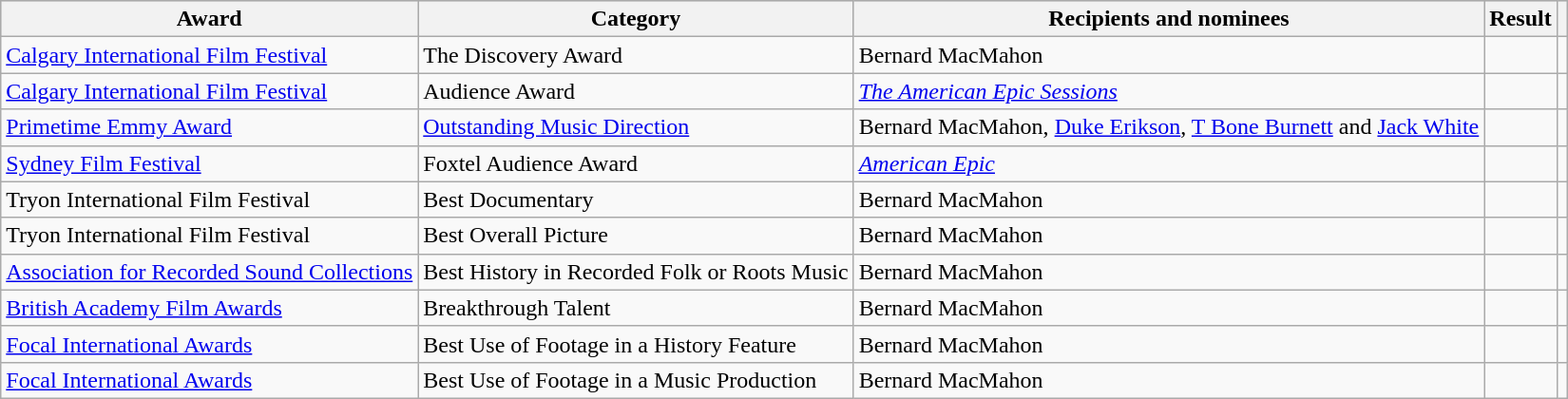<table class="wikitable">
<tr style="background:#ccc; text-align:center;">
<th>Award</th>
<th>Category</th>
<th>Recipients and nominees</th>
<th>Result</th>
<th></th>
</tr>
<tr>
<td><a href='#'>Calgary International Film Festival</a></td>
<td>The Discovery Award</td>
<td>Bernard MacMahon</td>
<td></td>
<td style="text-align:center;"></td>
</tr>
<tr>
<td><a href='#'>Calgary International Film Festival</a></td>
<td>Audience Award</td>
<td><em><a href='#'>The American Epic Sessions</a></em></td>
<td></td>
<td style="text-align:center;"></td>
</tr>
<tr>
<td><a href='#'>Primetime Emmy Award</a></td>
<td><a href='#'>Outstanding Music Direction</a></td>
<td>Bernard MacMahon, <a href='#'>Duke Erikson</a>, <a href='#'>T Bone Burnett</a> and <a href='#'>Jack White</a></td>
<td></td>
<td style="text-align:center;"></td>
</tr>
<tr>
<td><a href='#'>Sydney Film Festival</a></td>
<td>Foxtel Audience Award</td>
<td><em><a href='#'>American Epic</a></em></td>
<td></td>
<td style="text-align:center;"></td>
</tr>
<tr>
<td>Tryon International Film Festival</td>
<td>Best Documentary</td>
<td>Bernard MacMahon</td>
<td></td>
<td style="text-align:center;"></td>
</tr>
<tr>
<td>Tryon International Film Festival</td>
<td>Best Overall Picture</td>
<td>Bernard MacMahon</td>
<td></td>
<td style="text-align:center;"></td>
</tr>
<tr>
<td><a href='#'>Association for Recorded Sound Collections</a></td>
<td>Best History in Recorded Folk or Roots Music</td>
<td>Bernard MacMahon</td>
<td></td>
<td style="text-align:center;"></td>
</tr>
<tr>
<td><a href='#'>British Academy Film Awards</a></td>
<td>Breakthrough Talent</td>
<td Bernard MacMahon (filmmaker)>Bernard MacMahon</td>
<td></td>
<td style="text-align:center;"></td>
</tr>
<tr>
<td><a href='#'>Focal International Awards</a></td>
<td>Best Use of Footage in a History Feature</td>
<td>Bernard MacMahon</td>
<td></td>
<td style="text-align:center;"></td>
</tr>
<tr>
<td><a href='#'>Focal International Awards</a></td>
<td>Best Use of Footage in a Music Production</td>
<td>Bernard MacMahon</td>
<td></td>
<td style="text-align:center;"></td>
</tr>
</table>
